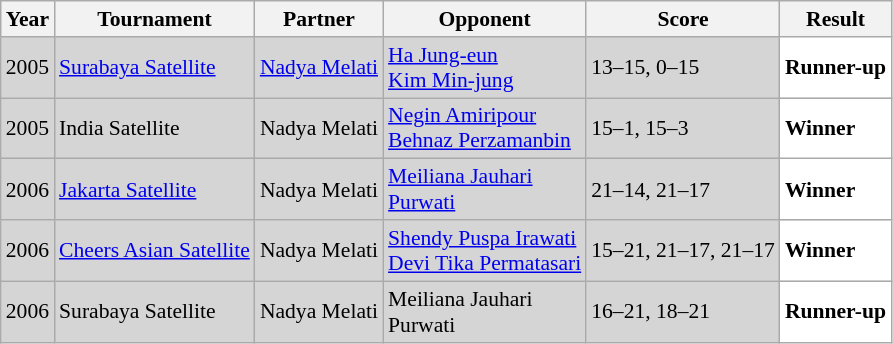<table class="sortable wikitable" style="font-size:90%">
<tr>
<th>Year</th>
<th>Tournament</th>
<th>Partner</th>
<th>Opponent</th>
<th>Score</th>
<th>Result</th>
</tr>
<tr style="background:#D5D5D5">
<td align="center">2005</td>
<td align="left"><a href='#'>Surabaya Satellite</a></td>
<td align="left"> <a href='#'>Nadya Melati</a></td>
<td align="left"> <a href='#'>Ha Jung-eun</a> <br>  <a href='#'>Kim Min-jung</a></td>
<td align="left">13–15, 0–15</td>
<td style="text-align:left; background:white"> <strong>Runner-up</strong></td>
</tr>
<tr style="background:#D5D5D5">
<td align="center">2005</td>
<td align="left">India Satellite</td>
<td align="left"> Nadya Melati</td>
<td align="left"> <a href='#'>Negin Amiripour</a> <br>  <a href='#'>Behnaz Perzamanbin</a></td>
<td align="left">15–1, 15–3</td>
<td style="text-align:left; background:white"> <strong>Winner</strong></td>
</tr>
<tr style="background:#D5D5D5">
<td align="center">2006</td>
<td align="left"><a href='#'>Jakarta Satellite</a></td>
<td align="left"> Nadya Melati</td>
<td align="left"> <a href='#'>Meiliana Jauhari</a> <br>  <a href='#'>Purwati</a></td>
<td align="left">21–14, 21–17</td>
<td style="text-align:left; background:white"> <strong>Winner</strong></td>
</tr>
<tr style="background:#D5D5D5">
<td align="center">2006</td>
<td align="left"><a href='#'>Cheers Asian Satellite</a></td>
<td align="left"> Nadya Melati</td>
<td align="left"> <a href='#'>Shendy Puspa Irawati</a> <br>  <a href='#'>Devi Tika Permatasari</a></td>
<td align="left">15–21, 21–17, 21–17</td>
<td style="text-align:left; background:white"> <strong>Winner</strong></td>
</tr>
<tr style="background:#D5D5D5">
<td align="center">2006</td>
<td align="left">Surabaya Satellite</td>
<td align="left"> Nadya Melati</td>
<td align="left"> Meiliana Jauhari <br>  Purwati</td>
<td align="left">16–21, 18–21</td>
<td style="text-align:left; background:white"> <strong>Runner-up</strong></td>
</tr>
</table>
